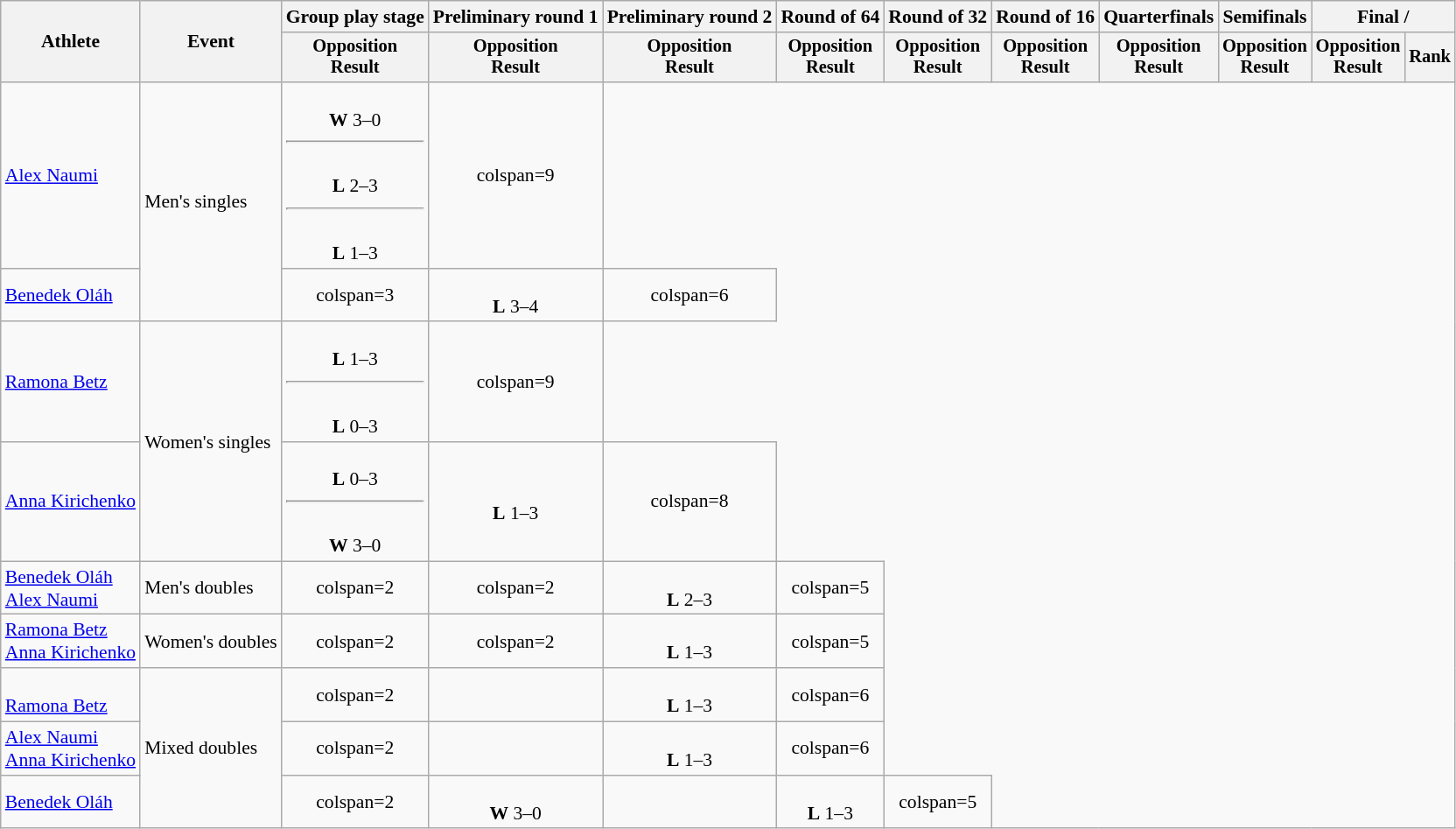<table class="wikitable" style="font-size:90%;">
<tr>
<th rowspan=2>Athlete</th>
<th rowspan=2>Event</th>
<th>Group play stage</th>
<th>Preliminary round 1</th>
<th>Preliminary round 2</th>
<th>Round of 64</th>
<th>Round of 32</th>
<th>Round of 16</th>
<th>Quarterfinals</th>
<th>Semifinals</th>
<th colspan=2>Final / </th>
</tr>
<tr style="font-size:95%">
<th>Opposition<br>Result</th>
<th>Opposition<br>Result</th>
<th>Opposition<br>Result</th>
<th>Opposition<br>Result</th>
<th>Opposition<br>Result</th>
<th>Opposition<br>Result</th>
<th>Opposition<br>Result</th>
<th>Opposition<br>Result</th>
<th>Opposition<br>Result</th>
<th>Rank</th>
</tr>
<tr align=center>
<td align=left><a href='#'>Alex Naumi</a></td>
<td align=left rowspan=2>Men's singles</td>
<td><br><strong>W</strong> 3–0<hr><br><strong>L</strong> 2–3<hr><br><strong>L</strong> 1–3</td>
<td>colspan=9 </td>
</tr>
<tr align=center>
<td align=left><a href='#'>Benedek Oláh</a></td>
<td>colspan=3 </td>
<td><br><strong>L</strong> 3–4</td>
<td>colspan=6 </td>
</tr>
<tr align=center>
<td align=left><a href='#'>Ramona Betz</a></td>
<td align=left rowspan=2>Women's singles</td>
<td><br><strong>L</strong> 1–3<hr><br><strong>L</strong> 0–3</td>
<td>colspan=9 </td>
</tr>
<tr align=center>
<td align=left><a href='#'>Anna Kirichenko</a></td>
<td><br><strong>L</strong> 0–3<hr><br><strong>W</strong> 3–0</td>
<td><br><strong>L</strong> 1–3</td>
<td>colspan=8 </td>
</tr>
<tr align=center>
<td align=left><a href='#'>Benedek Oláh</a><br><a href='#'>Alex Naumi</a></td>
<td align=left>Men's doubles</td>
<td>colspan=2 </td>
<td>colspan=2 </td>
<td><br><strong>L</strong> 2–3</td>
<td>colspan=5 </td>
</tr>
<tr align=center>
<td align=left><a href='#'>Ramona Betz</a><br><a href='#'>Anna Kirichenko</a></td>
<td align=left>Women's doubles</td>
<td>colspan=2 </td>
<td>colspan=2 </td>
<td><br><strong>L</strong> 1–3</td>
<td>colspan=5 </td>
</tr>
<tr align=center>
<td align=left><br><a href='#'>Ramona Betz</a></td>
<td align=left rowspan=3>Mixed doubles</td>
<td>colspan=2 </td>
<td></td>
<td><br><strong>L</strong> 1–3</td>
<td>colspan=6 </td>
</tr>
<tr align=center>
<td align=left><a href='#'>Alex Naumi</a><br><a href='#'>Anna Kirichenko</a></td>
<td>colspan=2 </td>
<td></td>
<td><br><strong>L</strong> 1–3</td>
<td>colspan=6 </td>
</tr>
<tr align=center>
<td align=left><a href='#'>Benedek Oláh</a><br></td>
<td>colspan=2 </td>
<td><br><strong>W</strong> 3–0</td>
<td></td>
<td><br><strong>L</strong> 1–3</td>
<td>colspan=5 </td>
</tr>
</table>
